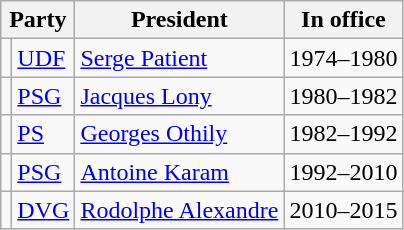<table class="wikitable">
<tr>
<th colspan="2">Party</th>
<th>President</th>
<th>In office</th>
</tr>
<tr>
<td></td>
<td><a href='#'>UDF</a></td>
<td><a href='#'>Serge Patient</a></td>
<td>1974–1980</td>
</tr>
<tr>
<td></td>
<td><a href='#'>PSG</a></td>
<td><a href='#'>Jacques Lony</a></td>
<td>1980–1982</td>
</tr>
<tr>
<td></td>
<td><a href='#'>PS</a></td>
<td><a href='#'>Georges Othily</a></td>
<td>1982–1992</td>
</tr>
<tr>
<td></td>
<td><a href='#'>PSG</a></td>
<td><a href='#'>Antoine Karam</a></td>
<td>1992–2010</td>
</tr>
<tr>
<td></td>
<td><a href='#'>DVG</a></td>
<td><a href='#'>Rodolphe Alexandre</a></td>
<td>2010–2015</td>
</tr>
</table>
